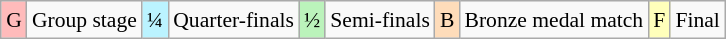<table class="wikitable" style="margin:0.5em auto; font-size:90%; line-height:1.25em; text-align:center;">
<tr>
<td bgcolor="#FFBBBB">G</td>
<td>Group stage</td>
<td bgcolor="#BBF3FF">¼</td>
<td>Quarter-finals</td>
<td bgcolor="#BBF3BB">½</td>
<td>Semi-finals</td>
<td bgcolor="#FEDCBA">B</td>
<td>Bronze medal match</td>
<td bgcolor="#FFFFBB">F</td>
<td>Final</td>
</tr>
</table>
